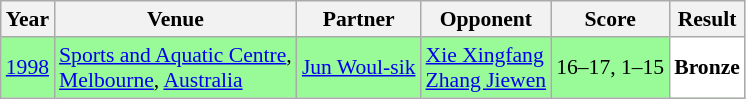<table class="sortable wikitable" style="font-size: 90%;">
<tr>
<th>Year</th>
<th>Venue</th>
<th>Partner</th>
<th>Opponent</th>
<th>Score</th>
<th>Result</th>
</tr>
<tr style="background:#98FB98">
<td align="center"><a href='#'>1998</a></td>
<td align="left"><a href='#'>Sports and Aquatic Centre</a>,<br><a href='#'>Melbourne</a>, <a href='#'>Australia</a></td>
<td align="left"> <a href='#'>Jun Woul-sik</a></td>
<td align="left"> <a href='#'>Xie Xingfang</a><br> <a href='#'>Zhang Jiewen</a></td>
<td align="left">16–17, 1–15</td>
<td style="text-align:left; background:white"> <strong>Bronze</strong></td>
</tr>
</table>
